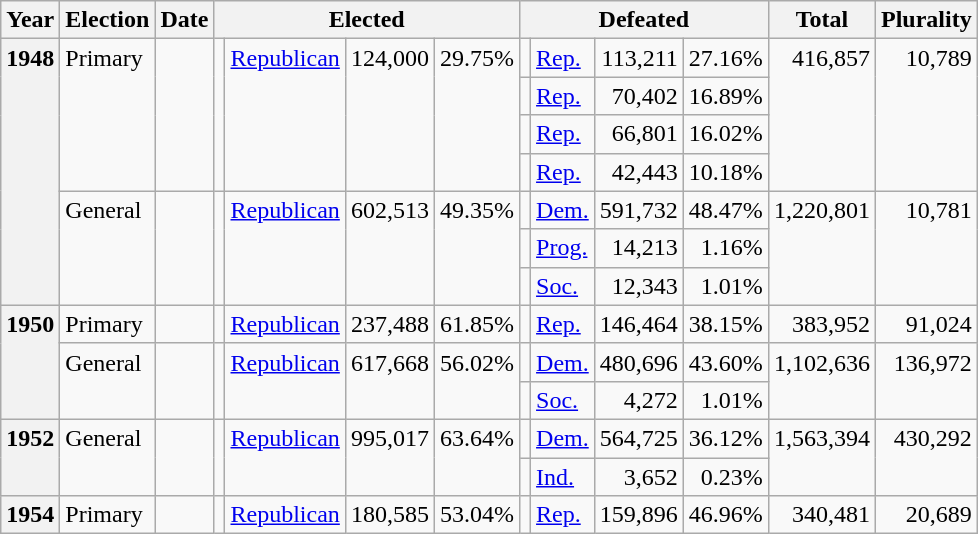<table class=wikitable>
<tr>
<th>Year</th>
<th>Election</th>
<th>Date</th>
<th ! colspan="4">Elected</th>
<th ! colspan="4">Defeated</th>
<th>Total</th>
<th>Plurality</th>
</tr>
<tr>
<th rowspan="7" valign="top">1948</th>
<td rowspan="4" valign="top">Primary</td>
<td rowspan="4" valign="top"></td>
<td rowspan="4" valign="top"></td>
<td rowspan="4" valign="top" ><a href='#'>Republican</a></td>
<td rowspan="4" valign="top" align="right">124,000</td>
<td rowspan="4" valign="top" align="right">29.75%</td>
<td valign="top"></td>
<td valign="top" ><a href='#'>Rep.</a></td>
<td valign="top" align="right">113,211</td>
<td valign="top" align="right">27.16%</td>
<td rowspan="4" valign="top" align="right">416,857</td>
<td rowspan="4" valign="top" align="right">10,789</td>
</tr>
<tr>
<td valign="top"></td>
<td valign="top" ><a href='#'>Rep.</a></td>
<td valign="top" align="right">70,402</td>
<td valign="top" align="right">16.89%</td>
</tr>
<tr>
<td valign="top"></td>
<td valign="top" ><a href='#'>Rep.</a></td>
<td valign="top" align="right">66,801</td>
<td valign="top" align="right">16.02%</td>
</tr>
<tr>
<td valign="top"></td>
<td valign="top" ><a href='#'>Rep.</a></td>
<td valign="top" align="right">42,443</td>
<td valign="top" align="right">10.18%</td>
</tr>
<tr>
<td rowspan="3" valign="top">General</td>
<td rowspan="3" valign="top"></td>
<td rowspan="3" valign="top"></td>
<td rowspan="3" valign="top" ><a href='#'>Republican</a></td>
<td rowspan="3" valign="top" align="right">602,513</td>
<td rowspan="3" valign="top" align="right">49.35%</td>
<td valign="top"></td>
<td valign="top" ><a href='#'>Dem.</a></td>
<td valign="top" align="right">591,732</td>
<td valign="top" align="right">48.47%</td>
<td rowspan="3" valign="top" align="right">1,220,801</td>
<td rowspan="3" valign="top" align="right">10,781</td>
</tr>
<tr>
<td valign="top"></td>
<td valign="top" ><a href='#'>Prog.</a></td>
<td valign="top" align="right">14,213</td>
<td valign="top" align="right">1.16%</td>
</tr>
<tr>
<td valign="top"></td>
<td valign="top" ><a href='#'>Soc.</a></td>
<td valign="top" align="right">12,343</td>
<td valign="top" align="right">1.01%</td>
</tr>
<tr>
<th rowspan="3" valign="top">1950</th>
<td valign="top">Primary</td>
<td valign="top"></td>
<td valign="top"></td>
<td valign="top" ><a href='#'>Republican</a></td>
<td valign="top" align="right">237,488</td>
<td valign="top" align="right">61.85%</td>
<td valign="top"></td>
<td valign="top" ><a href='#'>Rep.</a></td>
<td valign="top" align="right">146,464</td>
<td valign="top" align="right">38.15%</td>
<td valign="top" align="right">383,952</td>
<td valign="top" align="right">91,024</td>
</tr>
<tr>
<td rowspan="2" valign="top">General</td>
<td rowspan="2" valign="top"></td>
<td rowspan="2" valign="top"></td>
<td rowspan="2" valign="top" ><a href='#'>Republican</a></td>
<td rowspan="2" valign="top" align="right">617,668</td>
<td rowspan="2" valign="top" align="right">56.02%</td>
<td valign="top"></td>
<td valign="top" ><a href='#'>Dem.</a></td>
<td valign="top" align="right">480,696</td>
<td valign="top" align="right">43.60%</td>
<td rowspan="2" valign="top" align="right">1,102,636</td>
<td rowspan="2" valign="top" align="right">136,972</td>
</tr>
<tr>
<td valign="top"></td>
<td valign="top" ><a href='#'>Soc.</a></td>
<td valign="top" align="right">4,272</td>
<td valign="top" align="right">1.01%</td>
</tr>
<tr>
<th rowspan="2" valign="top">1952</th>
<td rowspan="2" valign="top">General</td>
<td rowspan="2" valign="top"></td>
<td rowspan="2" valign="top"></td>
<td rowspan="2" valign="top" ><a href='#'>Republican</a></td>
<td rowspan="2" valign="top" align="right">995,017</td>
<td rowspan="2" valign="top" align="right">63.64%</td>
<td valign="top"></td>
<td valign="top" ><a href='#'>Dem.</a></td>
<td valign="top" align="right">564,725</td>
<td valign="top" align="right">36.12%</td>
<td rowspan="2" valign="top" align="right">1,563,394</td>
<td rowspan="2" valign="top" align="right">430,292</td>
</tr>
<tr>
<td valign="top"></td>
<td valign="top" ><a href='#'>Ind.</a></td>
<td valign="top" align="right">3,652</td>
<td valign="top" align="right">0.23%</td>
</tr>
<tr>
<th valign="top">1954</th>
<td valign="top">Primary</td>
<td valign="top"></td>
<td valign="top"></td>
<td valign="top" ><a href='#'>Republican</a></td>
<td valign="top" align="right">180,585</td>
<td valign="top" align="right">53.04%</td>
<td valign="top"></td>
<td valign="top" ><a href='#'>Rep.</a></td>
<td valign="top" align="right">159,896</td>
<td valign="top" align="right">46.96%</td>
<td valign="top" align="right">340,481</td>
<td valign="top" align="right">20,689</td>
</tr>
</table>
